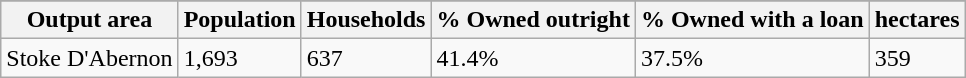<table class="wikitable">
<tr>
</tr>
<tr>
<th>Output area</th>
<th>Population</th>
<th>Households</th>
<th>% Owned outright</th>
<th>% Owned with a loan</th>
<th>hectares</th>
</tr>
<tr>
<td>Stoke D'Abernon</td>
<td>1,693</td>
<td>637</td>
<td>41.4%</td>
<td>37.5%</td>
<td>359</td>
</tr>
</table>
